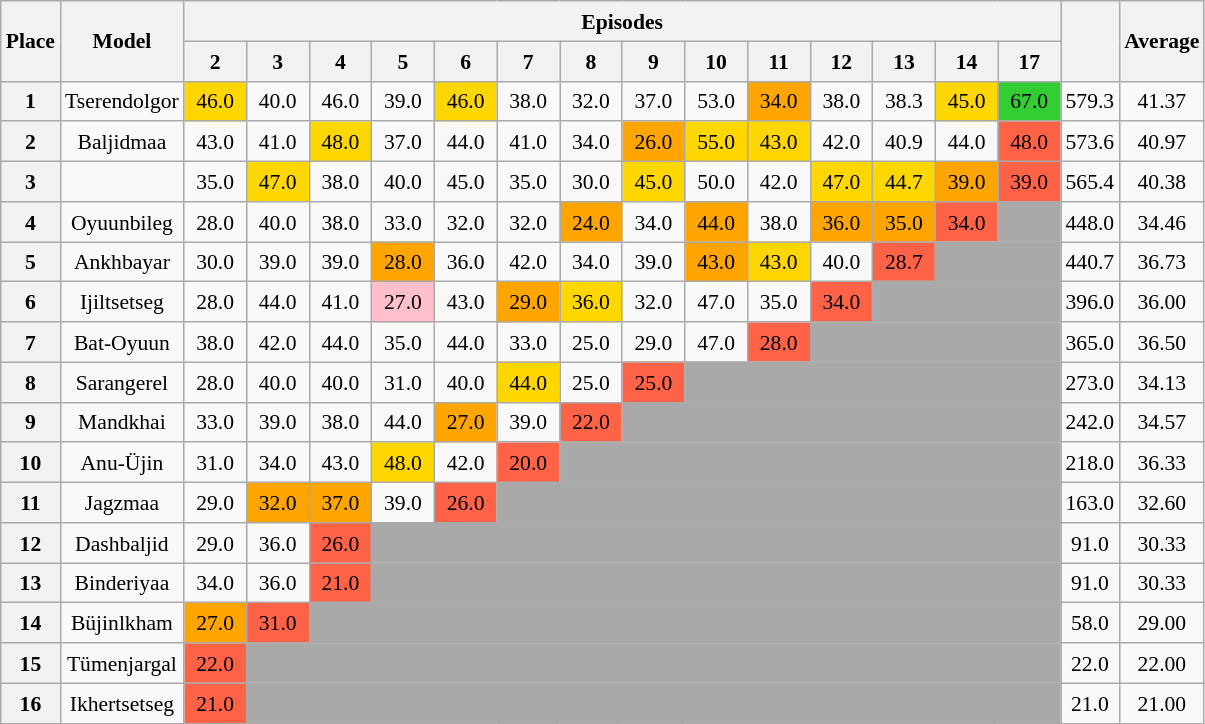<table class="wikitable sortable" style="text-align: center; font-size:90%; line-height:20px;">
<tr>
<th rowspan="2">Place</th>
<th rowspan="2">Model</th>
<th colspan="14">Episodes</th>
<th rowspan="2"></th>
<th rowspan="2">Average</th>
</tr>
<tr>
<th width="35">2</th>
<th width="35">3</th>
<th width="35">4</th>
<th width="35">5</th>
<th width="35">6</th>
<th width="35">7</th>
<th width="35">8</th>
<th width="35">9</th>
<th width="35">10</th>
<th width="35">11</th>
<th width="35">12</th>
<th width="35">13</th>
<th width="35">14</th>
<th width="35">17</th>
</tr>
<tr>
<th>1</th>
<td>Tserendolgor</td>
<td style="background:gold">46.0</td>
<td>40.0</td>
<td>46.0</td>
<td style="background:">39.0</td>
<td style="background:gold">46.0</td>
<td style="background:">38.0</td>
<td>32.0</td>
<td>37.0</td>
<td style="background:">53.0</td>
<td style="background:orange">34.0</td>
<td style="background:">38.0</td>
<td style="background:">38.3</td>
<td style="background:gold">45.0</td>
<td style="background:limegreen">67.0</td>
<td>579.3</td>
<td>41.37</td>
</tr>
<tr>
<th>2</th>
<td>Baljidmaa</td>
<td style="background:">43.0</td>
<td>41.0</td>
<td style="background:gold">48.0</td>
<td>37.0</td>
<td>44.0</td>
<td>41.0</td>
<td style="background:">34.0</td>
<td style="background:orange">26.0</td>
<td style="background:gold">55.0</td>
<td style="background:gold">43.0</td>
<td>42.0</td>
<td>40.9</td>
<td style="background:">44.0</td>
<td style="background:tomato">48.0</td>
<td>573.6</td>
<td>40.97</td>
</tr>
<tr>
<th>3</th>
<td></td>
<td>35.0</td>
<td style="background:gold">47.0</td>
<td style="background:">38.0</td>
<td>40.0</td>
<td>45.0</td>
<td>35.0</td>
<td>30.0</td>
<td style="background:gold">45.0</td>
<td>50.0</td>
<td style="background:">42.0</td>
<td style="background:gold">47.0</td>
<td style="background:gold">44.7</td>
<td style="background:orange">39.0</td>
<td style="background:tomato">39.0</td>
<td>565.4</td>
<td>40.38</td>
</tr>
<tr>
<th>4</th>
<td>Oyuunbileg</td>
<td>28.0</td>
<td>40.0</td>
<td style="background:">38.0</td>
<td style="background:">33.0</td>
<td style="background:">32.0</td>
<td style="background:">32.0</td>
<td style="background:orange">24.0</td>
<td>34.0</td>
<td style="background:orange">44.0</td>
<td>38.0</td>
<td style="background:orange">36.0</td>
<td style="background:orange">35.0</td>
<td style="background:tomato">34.0</td>
<td style="background:darkgray"></td>
<td>448.0</td>
<td>34.46</td>
</tr>
<tr>
<th>5</th>
<td>Ankhbayar</td>
<td>30.0</td>
<td>39.0</td>
<td>39.0</td>
<td style="background:orange">28.0</td>
<td>36.0</td>
<td>42.0</td>
<td>34.0</td>
<td>39.0</td>
<td style="background:orange">43.0</td>
<td style="background:gold">43.0</td>
<td style="background:">40.0</td>
<td style="background:tomato">28.7</td>
<td colspan="2" style="background:darkgray"></td>
<td>440.7</td>
<td>36.73</td>
</tr>
<tr>
<th>6</th>
<td>Ijiltsetseg</td>
<td>28.0</td>
<td>44.0</td>
<td>41.0</td>
<td style="background:pink">27.0</td>
<td>43.0</td>
<td style="background:orange">29.0</td>
<td style="background:gold">36.0</td>
<td>32.0</td>
<td>47.0</td>
<td>35.0</td>
<td style="background:tomato">34.0</td>
<td colspan="3" style="background:darkgray"></td>
<td>396.0</td>
<td>36.00</td>
</tr>
<tr>
<th>7</th>
<td>Bat-Oyuun</td>
<td>38.0</td>
<td>42.0</td>
<td>44.0</td>
<td>35.0</td>
<td style="background:">44.0</td>
<td>33.0</td>
<td>25.0</td>
<td style="background:">29.0</td>
<td style="background:">47.0</td>
<td style="background:tomato">28.0</td>
<td colspan="4" style="background:darkgray"></td>
<td>365.0</td>
<td>36.50</td>
</tr>
<tr>
<th>8</th>
<td>Sarangerel</td>
<td>28.0</td>
<td>40.0</td>
<td>40.0</td>
<td>31.0</td>
<td>40.0</td>
<td style="background:gold">44.0</td>
<td>25.0</td>
<td style="background:tomato">25.0</td>
<td colspan="6" style="background:darkgray"></td>
<td>273.0</td>
<td>34.13</td>
</tr>
<tr>
<th>9</th>
<td>Mandkhai</td>
<td>33.0</td>
<td>39.0</td>
<td>38.0</td>
<td>44.0</td>
<td style="background:orange">27.0</td>
<td style="background:">39.0</td>
<td style="background:tomato">22.0</td>
<td colspan="7" style="background:darkgray"></td>
<td>242.0</td>
<td>34.57</td>
</tr>
<tr>
<th>10</th>
<td>Anu-Üjin</td>
<td>31.0</td>
<td>34.0</td>
<td>43.0</td>
<td style="background:gold">48.0</td>
<td>42.0</td>
<td style="background:tomato">20.0</td>
<td colspan="8" style="background:darkgray"></td>
<td>218.0</td>
<td>36.33</td>
</tr>
<tr>
<th>11</th>
<td>Jagzmaa</td>
<td>29.0</td>
<td style="background:orange">32.0</td>
<td style="background:orange">37.0</td>
<td style="background:">39.0</td>
<td style="background:tomato">26.0</td>
<td colspan="9" style="background:darkgray"></td>
<td>163.0</td>
<td>32.60</td>
</tr>
<tr>
<th>12</th>
<td>Dashbaljid</td>
<td>29.0</td>
<td style="background:">36.0</td>
<td style="background:tomato">26.0</td>
<td colspan="11" style="background:darkgray"></td>
<td>91.0</td>
<td>30.33</td>
</tr>
<tr>
<th>13</th>
<td>Binderiyaa</td>
<td>34.0</td>
<td>36.0</td>
<td style="background:tomato">21.0</td>
<td colspan="11" style="background:darkgray"></td>
<td>91.0</td>
<td>30.33</td>
</tr>
<tr>
<th>14</th>
<td>Büjinlkham</td>
<td style="background:orange">27.0</td>
<td style="background:tomato">31.0</td>
<td colspan="12" style="background:darkgray"></td>
<td>58.0</td>
<td>29.00</td>
</tr>
<tr>
<th>15</th>
<td>Tümenjargal</td>
<td style="background:tomato">22.0</td>
<td colspan="13" style="background:darkgray"></td>
<td>22.0</td>
<td>22.00</td>
</tr>
<tr>
<th>16</th>
<td>Ikhertsetseg</td>
<td style="background:tomato">21.0</td>
<td colspan="13" style="background:darkgray"></td>
<td>21.0</td>
<td>21.00</td>
</tr>
</table>
